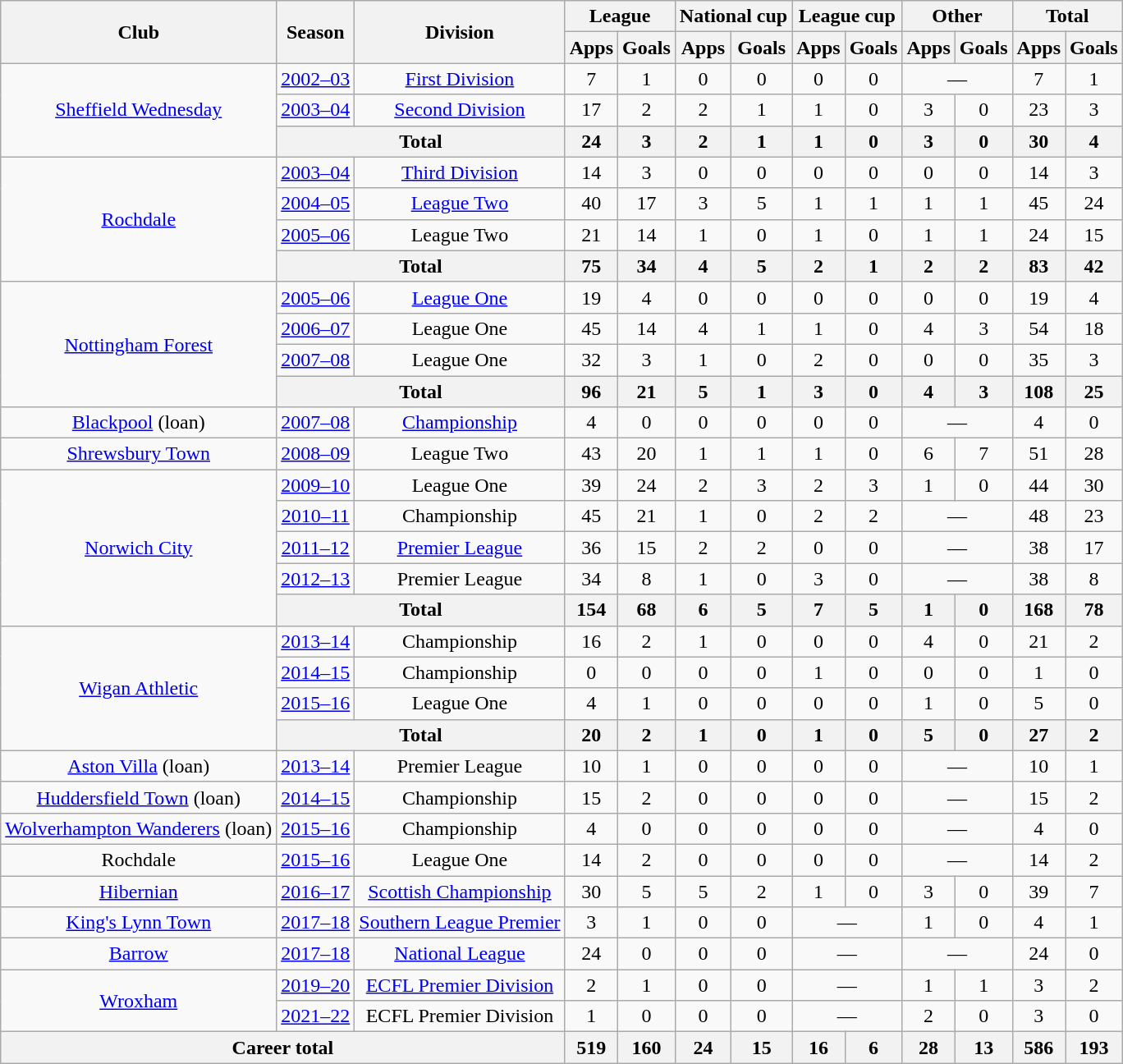<table class="wikitable" style="text-align:center">
<tr>
<th rowspan="2">Club</th>
<th rowspan="2">Season</th>
<th rowspan="2">Division</th>
<th colspan="2">League</th>
<th colspan="2">National cup</th>
<th colspan="2">League cup</th>
<th colspan="2">Other</th>
<th colspan="2">Total</th>
</tr>
<tr>
<th>Apps</th>
<th>Goals</th>
<th>Apps</th>
<th>Goals</th>
<th>Apps</th>
<th>Goals</th>
<th>Apps</th>
<th>Goals</th>
<th>Apps</th>
<th>Goals</th>
</tr>
<tr>
<td rowspan="3"><a href='#'>Sheffield Wednesday</a></td>
<td><a href='#'>2002–03</a></td>
<td><a href='#'>First Division</a></td>
<td>7</td>
<td>1</td>
<td>0</td>
<td>0</td>
<td>0</td>
<td>0</td>
<td colspan="2">—</td>
<td>7</td>
<td>1</td>
</tr>
<tr>
<td><a href='#'>2003–04</a></td>
<td><a href='#'>Second Division</a></td>
<td>17</td>
<td>2</td>
<td>2</td>
<td>1</td>
<td>1</td>
<td>0</td>
<td>3</td>
<td>0</td>
<td>23</td>
<td>3</td>
</tr>
<tr>
<th colspan="2">Total</th>
<th>24</th>
<th>3</th>
<th>2</th>
<th>1</th>
<th>1</th>
<th>0</th>
<th>3</th>
<th>0</th>
<th>30</th>
<th>4</th>
</tr>
<tr>
<td rowspan="4"><a href='#'>Rochdale</a></td>
<td><a href='#'>2003–04</a></td>
<td><a href='#'>Third Division</a></td>
<td>14</td>
<td>3</td>
<td>0</td>
<td>0</td>
<td>0</td>
<td>0</td>
<td>0</td>
<td>0</td>
<td>14</td>
<td>3</td>
</tr>
<tr>
<td><a href='#'>2004–05</a></td>
<td><a href='#'>League Two</a></td>
<td>40</td>
<td>17</td>
<td>3</td>
<td>5</td>
<td>1</td>
<td>1</td>
<td>1</td>
<td>1</td>
<td>45</td>
<td>24</td>
</tr>
<tr>
<td><a href='#'>2005–06</a></td>
<td>League Two</td>
<td>21</td>
<td>14</td>
<td>1</td>
<td>0</td>
<td>1</td>
<td>0</td>
<td>1</td>
<td>1</td>
<td>24</td>
<td>15</td>
</tr>
<tr>
<th colspan="2">Total</th>
<th>75</th>
<th>34</th>
<th>4</th>
<th>5</th>
<th>2</th>
<th>1</th>
<th>2</th>
<th>2</th>
<th>83</th>
<th>42</th>
</tr>
<tr>
<td rowspan="4"><a href='#'>Nottingham Forest</a></td>
<td><a href='#'>2005–06</a></td>
<td><a href='#'>League One</a></td>
<td>19</td>
<td>4</td>
<td>0</td>
<td>0</td>
<td>0</td>
<td>0</td>
<td>0</td>
<td>0</td>
<td>19</td>
<td>4</td>
</tr>
<tr>
<td><a href='#'>2006–07</a></td>
<td>League One</td>
<td>45</td>
<td>14</td>
<td>4</td>
<td>1</td>
<td>1</td>
<td>0</td>
<td>4</td>
<td>3</td>
<td>54</td>
<td>18</td>
</tr>
<tr>
<td><a href='#'>2007–08</a></td>
<td>League One</td>
<td>32</td>
<td>3</td>
<td>1</td>
<td>0</td>
<td>2</td>
<td>0</td>
<td>0</td>
<td>0</td>
<td>35</td>
<td>3</td>
</tr>
<tr>
<th colspan="2">Total</th>
<th>96</th>
<th>21</th>
<th>5</th>
<th>1</th>
<th>3</th>
<th>0</th>
<th>4</th>
<th>3</th>
<th>108</th>
<th>25</th>
</tr>
<tr>
<td><a href='#'>Blackpool</a> (loan)</td>
<td><a href='#'>2007–08</a></td>
<td><a href='#'>Championship</a></td>
<td>4</td>
<td>0</td>
<td>0</td>
<td>0</td>
<td>0</td>
<td>0</td>
<td colspan="2">—</td>
<td>4</td>
<td>0</td>
</tr>
<tr>
<td><a href='#'>Shrewsbury Town</a></td>
<td><a href='#'>2008–09</a></td>
<td>League Two</td>
<td>43</td>
<td>20</td>
<td>1</td>
<td>1</td>
<td>1</td>
<td>0</td>
<td>6</td>
<td>7</td>
<td>51</td>
<td>28</td>
</tr>
<tr>
<td rowspan="5"><a href='#'>Norwich City</a></td>
<td><a href='#'>2009–10</a></td>
<td>League One</td>
<td>39</td>
<td>24</td>
<td>2</td>
<td>3</td>
<td>2</td>
<td>3</td>
<td>1</td>
<td>0</td>
<td>44</td>
<td>30</td>
</tr>
<tr>
<td><a href='#'>2010–11</a></td>
<td>Championship</td>
<td>45</td>
<td>21</td>
<td>1</td>
<td>0</td>
<td>2</td>
<td>2</td>
<td colspan="2">—</td>
<td>48</td>
<td>23</td>
</tr>
<tr>
<td><a href='#'>2011–12</a></td>
<td><a href='#'>Premier League</a></td>
<td>36</td>
<td>15</td>
<td>2</td>
<td>2</td>
<td>0</td>
<td>0</td>
<td colspan="2">—</td>
<td>38</td>
<td>17</td>
</tr>
<tr>
<td><a href='#'>2012–13</a></td>
<td>Premier League</td>
<td>34</td>
<td>8</td>
<td>1</td>
<td>0</td>
<td>3</td>
<td>0</td>
<td colspan="2">—</td>
<td>38</td>
<td>8</td>
</tr>
<tr>
<th colspan="2">Total</th>
<th>154</th>
<th>68</th>
<th>6</th>
<th>5</th>
<th>7</th>
<th>5</th>
<th>1</th>
<th>0</th>
<th>168</th>
<th>78</th>
</tr>
<tr>
<td rowspan="4"><a href='#'>Wigan Athletic</a></td>
<td><a href='#'>2013–14</a></td>
<td>Championship</td>
<td>16</td>
<td>2</td>
<td>1</td>
<td>0</td>
<td>0</td>
<td>0</td>
<td>4</td>
<td>0</td>
<td>21</td>
<td>2</td>
</tr>
<tr>
<td><a href='#'>2014–15</a></td>
<td>Championship</td>
<td>0</td>
<td>0</td>
<td>0</td>
<td>0</td>
<td>1</td>
<td>0</td>
<td>0</td>
<td>0</td>
<td>1</td>
<td>0</td>
</tr>
<tr>
<td><a href='#'>2015–16</a></td>
<td>League One</td>
<td>4</td>
<td>1</td>
<td>0</td>
<td>0</td>
<td>0</td>
<td>0</td>
<td>1</td>
<td>0</td>
<td>5</td>
<td>0</td>
</tr>
<tr>
<th colspan="2">Total</th>
<th>20</th>
<th>2</th>
<th>1</th>
<th>0</th>
<th>1</th>
<th>0</th>
<th>5</th>
<th>0</th>
<th>27</th>
<th>2</th>
</tr>
<tr>
<td><a href='#'>Aston Villa</a> (loan)</td>
<td><a href='#'>2013–14</a></td>
<td>Premier League</td>
<td>10</td>
<td>1</td>
<td>0</td>
<td>0</td>
<td>0</td>
<td>0</td>
<td colspan="2">—</td>
<td>10</td>
<td>1</td>
</tr>
<tr>
<td><a href='#'>Huddersfield Town</a> (loan)</td>
<td><a href='#'>2014–15</a></td>
<td>Championship</td>
<td>15</td>
<td>2</td>
<td>0</td>
<td>0</td>
<td>0</td>
<td>0</td>
<td colspan="2">—</td>
<td>15</td>
<td>2</td>
</tr>
<tr>
<td><a href='#'>Wolverhampton Wanderers</a> (loan)</td>
<td><a href='#'>2015–16</a></td>
<td>Championship</td>
<td>4</td>
<td>0</td>
<td>0</td>
<td>0</td>
<td>0</td>
<td>0</td>
<td colspan="2">—</td>
<td>4</td>
<td>0</td>
</tr>
<tr>
<td>Rochdale</td>
<td><a href='#'>2015–16</a></td>
<td>League One</td>
<td>14</td>
<td>2</td>
<td>0</td>
<td>0</td>
<td>0</td>
<td>0</td>
<td colspan="2">—</td>
<td>14</td>
<td>2</td>
</tr>
<tr>
<td><a href='#'>Hibernian</a></td>
<td><a href='#'>2016–17</a></td>
<td><a href='#'>Scottish Championship</a></td>
<td>30</td>
<td>5</td>
<td>5</td>
<td>2</td>
<td>1</td>
<td>0</td>
<td>3</td>
<td>0</td>
<td>39</td>
<td>7</td>
</tr>
<tr>
<td><a href='#'>King's Lynn Town</a></td>
<td><a href='#'>2017–18</a></td>
<td><a href='#'>Southern League Premier</a></td>
<td>3</td>
<td>1</td>
<td>0</td>
<td>0</td>
<td colspan="2">—</td>
<td>1</td>
<td>0</td>
<td>4</td>
<td>1</td>
</tr>
<tr>
<td><a href='#'>Barrow</a></td>
<td><a href='#'>2017–18</a></td>
<td><a href='#'>National League</a></td>
<td>24</td>
<td>0</td>
<td>0</td>
<td>0</td>
<td colspan="2">—</td>
<td colspan="2">—</td>
<td>24</td>
<td>0</td>
</tr>
<tr>
<td rowspan="2"><a href='#'>Wroxham</a></td>
<td><a href='#'>2019–20</a></td>
<td><a href='#'>ECFL Premier Division</a></td>
<td>2</td>
<td>1</td>
<td>0</td>
<td>0</td>
<td colspan="2">—</td>
<td>1</td>
<td>1</td>
<td>3</td>
<td>2</td>
</tr>
<tr>
<td><a href='#'>2021–22</a></td>
<td>ECFL Premier Division</td>
<td>1</td>
<td>0</td>
<td>0</td>
<td>0</td>
<td colspan="2">—</td>
<td>2</td>
<td>0</td>
<td>3</td>
<td>0</td>
</tr>
<tr>
<th colspan="3">Career total</th>
<th>519</th>
<th>160</th>
<th>24</th>
<th>15</th>
<th>16</th>
<th>6</th>
<th>28</th>
<th>13</th>
<th>586</th>
<th>193</th>
</tr>
</table>
